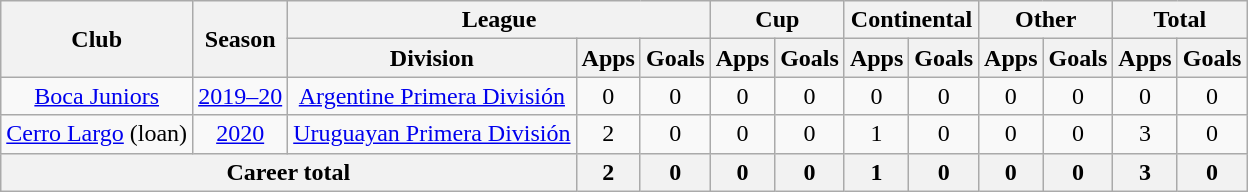<table class="wikitable" style="text-align: center">
<tr>
<th rowspan="2">Club</th>
<th rowspan="2">Season</th>
<th colspan="3">League</th>
<th colspan="2">Cup</th>
<th colspan="2">Continental</th>
<th colspan="2">Other</th>
<th colspan="2">Total</th>
</tr>
<tr>
<th>Division</th>
<th>Apps</th>
<th>Goals</th>
<th>Apps</th>
<th>Goals</th>
<th>Apps</th>
<th>Goals</th>
<th>Apps</th>
<th>Goals</th>
<th>Apps</th>
<th>Goals</th>
</tr>
<tr>
<td><a href='#'>Boca Juniors</a></td>
<td><a href='#'>2019–20</a></td>
<td><a href='#'>Argentine Primera División</a></td>
<td>0</td>
<td>0</td>
<td>0</td>
<td>0</td>
<td>0</td>
<td>0</td>
<td>0</td>
<td>0</td>
<td>0</td>
<td>0</td>
</tr>
<tr>
<td><a href='#'>Cerro Largo</a> (loan)</td>
<td><a href='#'>2020</a></td>
<td><a href='#'>Uruguayan Primera División</a></td>
<td>2</td>
<td>0</td>
<td>0</td>
<td>0</td>
<td>1</td>
<td>0</td>
<td>0</td>
<td>0</td>
<td>3</td>
<td>0</td>
</tr>
<tr>
<th colspan=3>Career total</th>
<th>2</th>
<th>0</th>
<th>0</th>
<th>0</th>
<th>1</th>
<th>0</th>
<th>0</th>
<th>0</th>
<th>3</th>
<th>0</th>
</tr>
</table>
